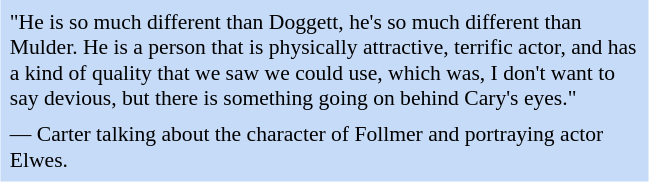<table class="toccolours" style="float: right; margin-left: 1em; margin-right: 2em; font-size: 90%; background:#c6dbf7; color:black; width:30em; max-width: 40%;" cellspacing="5">
<tr>
<td style="text-align: left;">"He is so much different than Doggett, he's so much different than Mulder. He is a person that is physically attractive, terrific actor, and has a kind of quality that we saw we could use, which was, I don't want to say devious, but there is something going on behind Cary's eyes."</td>
</tr>
<tr>
<td style="text-align: left;">— Carter talking about the character of Follmer and portraying actor Elwes.</td>
</tr>
</table>
